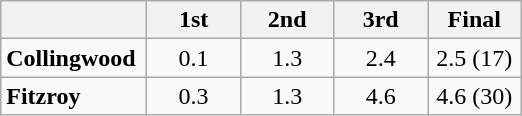<table class="wikitable">
<tr>
<th width="90pt"></th>
<th width="55pt">1st</th>
<th width="55pt">2nd</th>
<th width="55pt">3rd</th>
<th width="55pt">Final</th>
</tr>
<tr>
<td><strong>Collingwood</strong></td>
<td align="center">0.1</td>
<td align="center">1.3</td>
<td align="center">2.4</td>
<td align="center">2.5 (17)</td>
</tr>
<tr>
<td><strong>Fitzroy</strong></td>
<td align="center">0.3</td>
<td align="center">1.3</td>
<td align="center">4.6</td>
<td align="center">4.6 (30)</td>
</tr>
</table>
